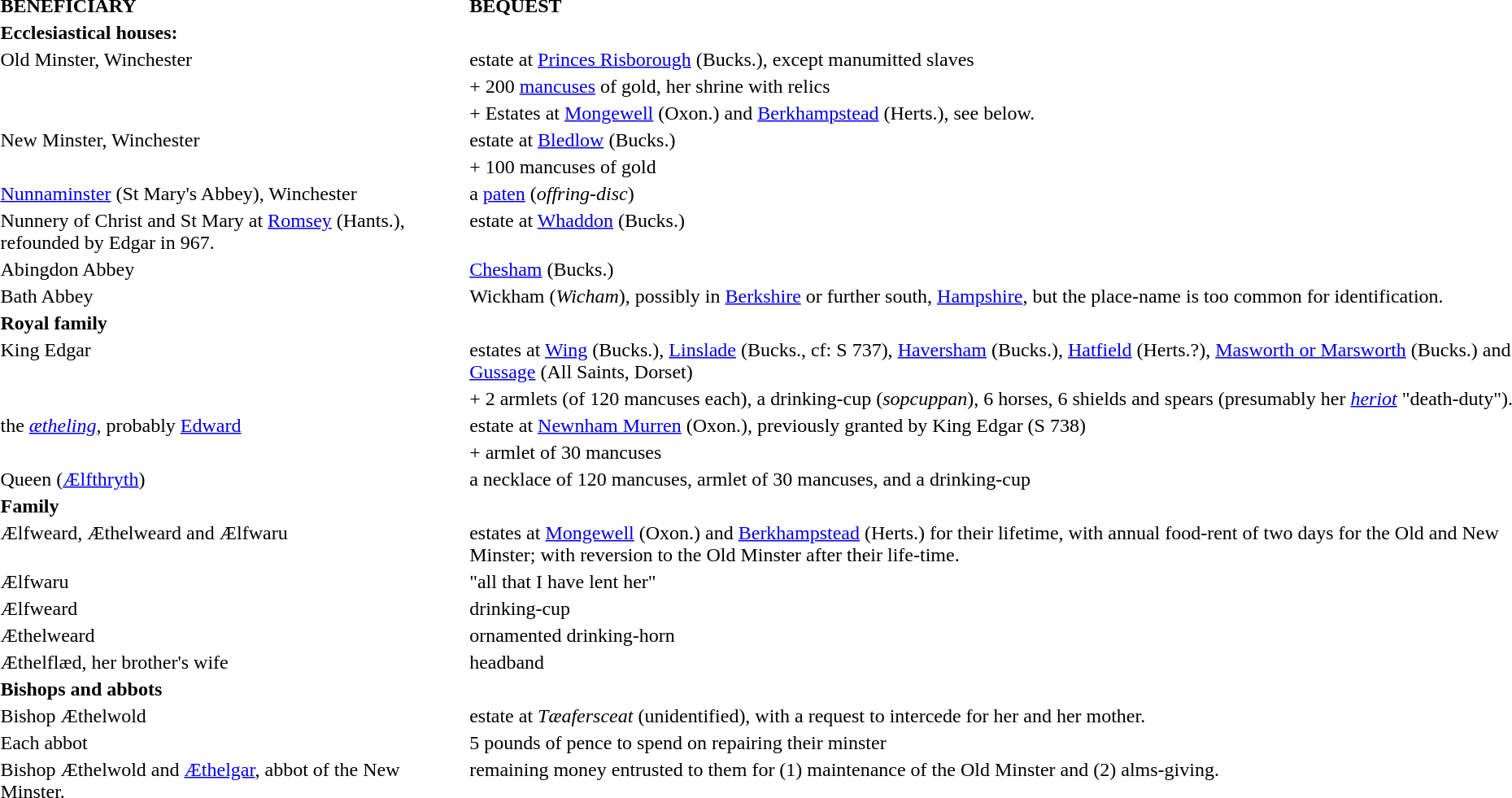<table>
<tr>
<td><strong>BENEFICIARY</strong></td>
<td><strong>BEQUEST</strong></td>
</tr>
<tr valign="top">
<td><strong>Ecclesiastical houses:</strong></td>
</tr>
<tr valign="top">
<td>Old Minster, Winchester</td>
<td>estate at <a href='#'>Princes Risborough</a> (Bucks.), except manumitted slaves</td>
</tr>
<tr valign="top">
<td></td>
<td>+ 200 <a href='#'>mancuses</a> of gold, her shrine with relics</td>
</tr>
<tr valign="top">
<td></td>
<td>+ Estates at <a href='#'>Mongewell</a> (Oxon.) and <a href='#'>Berkhampstead</a> (Herts.), see below.</td>
</tr>
<tr valign="top">
<td>New Minster, Winchester</td>
<td>estate at <a href='#'>Bledlow</a> (Bucks.)</td>
</tr>
<tr valign="top">
<td></td>
<td>+ 100 mancuses of gold</td>
</tr>
<tr valign="top">
<td><a href='#'>Nunnaminster</a> (St Mary's Abbey), Winchester</td>
<td>a <a href='#'>paten</a> (<em>offring-disc</em>)</td>
</tr>
<tr valign="top">
<td>Nunnery of Christ and St Mary at <a href='#'>Romsey</a> (Hants.), refounded by Edgar in 967.</td>
<td>estate at <a href='#'>Whaddon</a> (Bucks.)</td>
</tr>
<tr valign="top">
<td>Abingdon Abbey</td>
<td><a href='#'>Chesham</a> (Bucks.)</td>
</tr>
<tr valign="top">
<td>Bath Abbey</td>
<td>Wickham (<em>Wicham</em>), possibly in <a href='#'>Berkshire</a> or further south, <a href='#'>Hampshire</a>, but the place-name is too common for identification.</td>
</tr>
<tr valign="top">
<td><strong>Royal family</strong></td>
</tr>
<tr valign="top">
<td>King Edgar</td>
<td>estates at <a href='#'>Wing</a> (Bucks.), <a href='#'>Linslade</a> (Bucks., cf: S 737), <a href='#'>Haversham</a> (Bucks.), <a href='#'>Hatfield</a> (Herts.?), <a href='#'>Masworth or Marsworth</a> (Bucks.) and <a href='#'>Gussage</a> (All Saints, Dorset)</td>
</tr>
<tr valign="top">
<td></td>
<td>+ 2 armlets (of 120 mancuses each), a drinking-cup (<em>sopcuppan</em>), 6 horses, 6 shields and spears (presumably her <em><a href='#'>heriot</a></em> "death-duty").</td>
</tr>
<tr valign="top">
<td>the <em><a href='#'>ætheling</a></em>, probably <a href='#'>Edward</a></td>
<td>estate at <a href='#'>Newnham Murren</a> (Oxon.), previously granted by King Edgar (S 738)</td>
</tr>
<tr valign="top">
<td></td>
<td>+ armlet of 30 mancuses</td>
</tr>
<tr valign="top">
<td>Queen (<a href='#'>Ælfthryth</a>)</td>
<td>a necklace of 120 mancuses, armlet of 30 mancuses, and a drinking-cup</td>
</tr>
<tr valign="top">
<td><strong>Family</strong></td>
</tr>
<tr valign="top">
<td>Ælfweard, Æthelweard and Ælfwaru</td>
<td>estates at <a href='#'>Mongewell</a> (Oxon.) and <a href='#'>Berkhampstead</a> (Herts.) for their lifetime, with annual food-rent of two days for the Old and New Minster; with reversion to the Old Minster after their life-time.</td>
</tr>
<tr valign="top">
<td>Ælfwaru</td>
<td>"all that I have lent her"</td>
</tr>
<tr valign="top">
<td>Ælfweard</td>
<td>drinking-cup</td>
</tr>
<tr valign="top">
<td>Æthelweard</td>
<td>ornamented drinking-horn</td>
</tr>
<tr valign="top">
<td>Æthelflæd, her brother's wife</td>
<td>headband</td>
</tr>
<tr valign="top">
<td><strong>Bishops and abbots</strong></td>
</tr>
<tr valign="top">
<td>Bishop Æthelwold</td>
<td>estate at <em>Tæafersceat</em> (unidentified), with a request to intercede for her and her mother.</td>
</tr>
<tr valign="top">
<td>Each abbot</td>
<td>5 pounds of pence to spend on repairing their minster</td>
</tr>
<tr valign="top">
<td>Bishop Æthelwold and <a href='#'>Æthelgar</a>, abbot of the New Minster.</td>
<td>remaining money entrusted to them for (1) maintenance of the Old Minster and (2) alms-giving.</td>
</tr>
</table>
